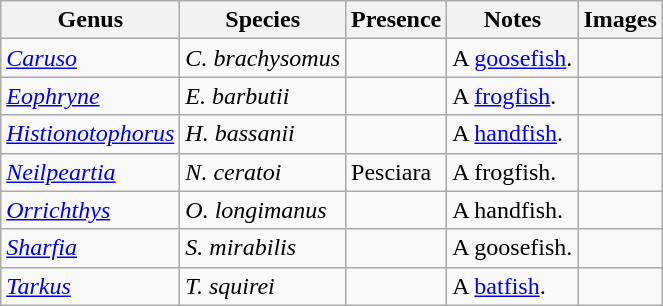<table class="wikitable" align="center">
<tr>
<th>Genus</th>
<th>Species</th>
<th>Presence</th>
<th>Notes</th>
<th>Images</th>
</tr>
<tr>
<td><em><a href='#'>Caruso</a></em></td>
<td><em>C. brachysomus</em></td>
<td></td>
<td>A <a href='#'>goosefish</a>.</td>
<td></td>
</tr>
<tr>
<td><em><a href='#'>Eophryne</a></em></td>
<td><em>E. barbutii</em></td>
<td></td>
<td>A <a href='#'>frogfish</a>.</td>
<td></td>
</tr>
<tr>
<td><em><a href='#'>Histionotophorus</a></em></td>
<td><em>H. bassanii</em></td>
<td></td>
<td>A <a href='#'>handfish</a>.</td>
<td></td>
</tr>
<tr>
<td><em><a href='#'>Neilpeartia</a></em></td>
<td><em>N. ceratoi</em></td>
<td>Pesciara</td>
<td>A frogfish.</td>
<td></td>
</tr>
<tr>
<td><em><a href='#'>Orrichthys</a></em></td>
<td><em>O. longimanus</em></td>
<td></td>
<td>A handfish.</td>
<td></td>
</tr>
<tr>
<td><em><a href='#'>Sharfia</a></em></td>
<td><em>S. mirabilis</em></td>
<td></td>
<td>A goosefish.</td>
<td></td>
</tr>
<tr>
<td><em><a href='#'>Tarkus</a></em></td>
<td><em>T. squirei</em></td>
<td></td>
<td>A <a href='#'>batfish</a>.</td>
<td></td>
</tr>
</table>
